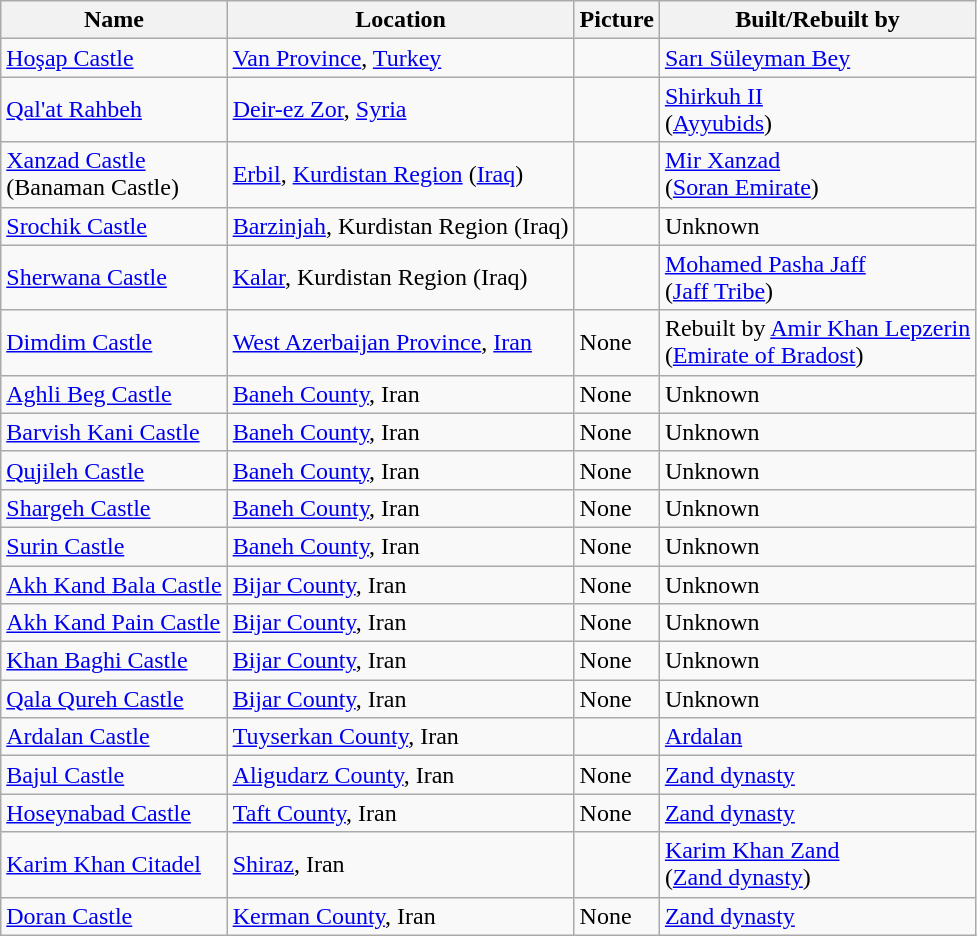<table class="wikitable">
<tr>
<th>Name</th>
<th>Location</th>
<th>Picture</th>
<th>Built/Rebuilt by</th>
</tr>
<tr>
<td><a href='#'>Hoşap Castle</a></td>
<td><a href='#'>Van Province</a>, <a href='#'>Turkey</a></td>
<td></td>
<td><a href='#'>Sarı Süleyman Bey</a></td>
</tr>
<tr>
<td><a href='#'>Qal'at Rahbeh</a></td>
<td><a href='#'>Deir-ez Zor</a>, <a href='#'>Syria</a></td>
<td></td>
<td><a href='#'>Shirkuh II</a><br>(<a href='#'>Ayyubids</a>)</td>
</tr>
<tr>
<td><a href='#'>Xanzad Castle</a><br>(Banaman Castle)</td>
<td><a href='#'>Erbil</a>, <a href='#'>Kurdistan Region</a> (<a href='#'>Iraq</a>)</td>
<td></td>
<td><a href='#'>Mir Xanzad</a><br>(<a href='#'>Soran Emirate</a>)</td>
</tr>
<tr>
<td><a href='#'>Srochik Castle</a></td>
<td><a href='#'>Barzinjah</a>, Kurdistan Region (Iraq)</td>
<td></td>
<td>Unknown</td>
</tr>
<tr>
<td><a href='#'>Sherwana Castle</a></td>
<td><a href='#'>Kalar</a>, Kurdistan Region (Iraq)</td>
<td></td>
<td><a href='#'>Mohamed Pasha Jaff</a><br>(<a href='#'>Jaff Tribe</a>)</td>
</tr>
<tr>
<td><a href='#'>Dimdim Castle</a></td>
<td><a href='#'>West Azerbaijan Province</a>, <a href='#'>Iran</a></td>
<td>None</td>
<td>Rebuilt by <a href='#'>Amir Khan Lepzerin</a><br>(<a href='#'>Emirate of Bradost</a>)</td>
</tr>
<tr>
<td><a href='#'>Aghli Beg Castle</a></td>
<td><a href='#'>Baneh County</a>, Iran</td>
<td>None</td>
<td>Unknown</td>
</tr>
<tr>
<td><a href='#'>Barvish Kani Castle</a></td>
<td><a href='#'>Baneh County</a>, Iran</td>
<td>None</td>
<td>Unknown</td>
</tr>
<tr>
<td><a href='#'>Qujileh Castle</a></td>
<td><a href='#'>Baneh County</a>, Iran</td>
<td>None</td>
<td>Unknown</td>
</tr>
<tr>
<td><a href='#'>Shargeh Castle</a></td>
<td><a href='#'>Baneh County</a>, Iran</td>
<td>None</td>
<td>Unknown</td>
</tr>
<tr>
<td><a href='#'>Surin Castle</a></td>
<td><a href='#'>Baneh County</a>, Iran</td>
<td>None</td>
<td>Unknown</td>
</tr>
<tr>
<td><a href='#'>Akh Kand Bala Castle</a></td>
<td><a href='#'>Bijar County</a>, Iran</td>
<td>None</td>
<td>Unknown</td>
</tr>
<tr>
<td><a href='#'>Akh Kand Pain Castle</a></td>
<td><a href='#'>Bijar County</a>, Iran</td>
<td>None</td>
<td>Unknown</td>
</tr>
<tr>
<td><a href='#'>Khan Baghi Castle</a></td>
<td><a href='#'>Bijar County</a>, Iran</td>
<td>None</td>
<td>Unknown</td>
</tr>
<tr>
<td><a href='#'>Qala Qureh Castle</a></td>
<td><a href='#'>Bijar County</a>, Iran</td>
<td>None</td>
<td>Unknown</td>
</tr>
<tr>
<td><a href='#'>Ardalan Castle</a></td>
<td><a href='#'>Tuyserkan County</a>, Iran</td>
<td></td>
<td><a href='#'>Ardalan</a></td>
</tr>
<tr>
<td><a href='#'>Bajul Castle</a></td>
<td><a href='#'>Aligudarz County</a>, Iran</td>
<td>None</td>
<td><a href='#'>Zand dynasty</a></td>
</tr>
<tr>
<td><a href='#'>Hoseynabad Castle</a></td>
<td><a href='#'>Taft County</a>, Iran</td>
<td>None</td>
<td><a href='#'>Zand dynasty</a></td>
</tr>
<tr>
<td><a href='#'>Karim Khan Citadel</a></td>
<td><a href='#'>Shiraz</a>, Iran</td>
<td></td>
<td><a href='#'>Karim Khan Zand</a><br>(<a href='#'>Zand dynasty</a>)</td>
</tr>
<tr>
<td><a href='#'>Doran Castle</a></td>
<td><a href='#'>Kerman County</a>, Iran</td>
<td>None</td>
<td><a href='#'>Zand dynasty</a></td>
</tr>
</table>
